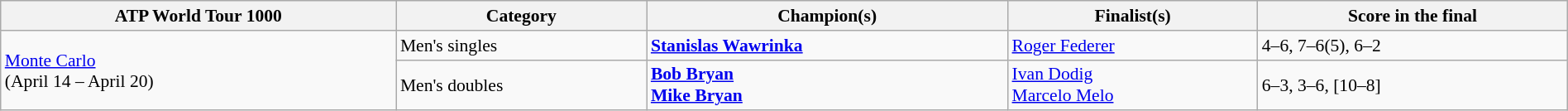<table class="wikitable"  style="font-size:90%; width:100%;">
<tr>
<th>ATP World Tour 1000</th>
<th>Category</th>
<th>Champion(s)</th>
<th>Finalist(s)</th>
<th>Score in the final</th>
</tr>
<tr>
<td rowspan="2"><a href='#'>Monte Carlo</a><br>(April 14 – April 20)</td>
<td>Men's singles</td>
<td> <strong><a href='#'>Stanislas Wawrinka</a></strong></td>
<td> <a href='#'>Roger Federer</a></td>
<td>4–6, 7–6(5), 6–2</td>
</tr>
<tr>
<td>Men's doubles</td>
<td> <strong><a href='#'>Bob Bryan</a></strong><br> <strong><a href='#'>Mike Bryan</a></strong></td>
<td> <a href='#'>Ivan Dodig</a> <br> <a href='#'>Marcelo Melo</a></td>
<td>6–3, 3–6, [10–8]</td>
</tr>
</table>
